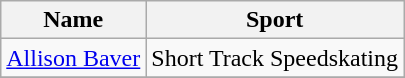<table class="wikitable">
<tr>
<th>Name</th>
<th>Sport</th>
</tr>
<tr>
<td> <a href='#'>Allison Baver</a></td>
<td>Short Track Speedskating</td>
</tr>
<tr>
</tr>
</table>
